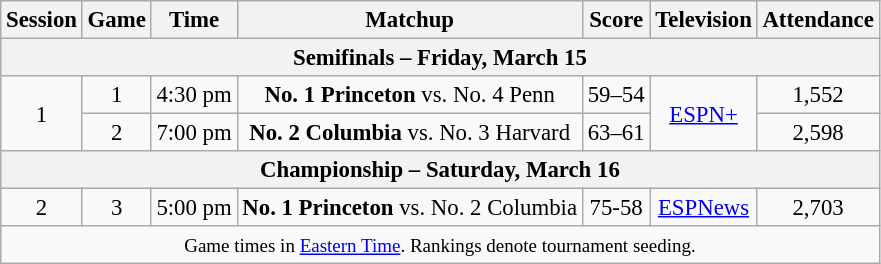<table class="wikitable" style="font-size: 95%; text-align:center">
<tr>
<th>Session</th>
<th>Game</th>
<th>Time</th>
<th>Matchup</th>
<th>Score</th>
<th>Television</th>
<th>Attendance</th>
</tr>
<tr>
<th colspan="7">Semifinals – Friday, March 15</th>
</tr>
<tr>
<td rowspan="2">1</td>
<td>1</td>
<td>4:30 pm</td>
<td><strong>No. 1 Princeton</strong> vs. No. 4 Penn</td>
<td>59–54</td>
<td rowspan="2"><a href='#'>ESPN+</a></td>
<td>1,552</td>
</tr>
<tr>
<td>2</td>
<td>7:00 pm</td>
<td><strong>No. 2 Columbia</strong> vs. No. 3 Harvard</td>
<td>63–61</td>
<td>2,598</td>
</tr>
<tr>
<th colspan="7">Championship – Saturday, March 16</th>
</tr>
<tr>
<td>2</td>
<td>3</td>
<td>5:00 pm</td>
<td><strong>No. 1 Princeton</strong> vs. No. 2 Columbia</td>
<td>75-58</td>
<td><a href='#'>ESPNews</a></td>
<td>2,703</td>
</tr>
<tr>
<td colspan="7"><small>Game times in <a href='#'>Eastern Time</a>. Rankings denote tournament seeding.</small></td>
</tr>
</table>
